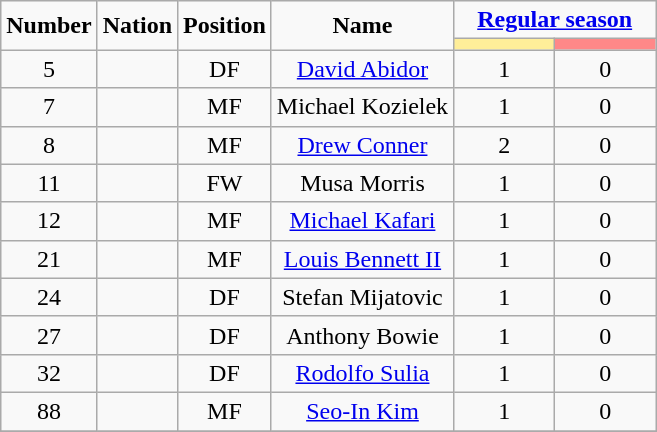<table class="wikitable" style="text-align:center;">
<tr>
<td rowspan="2"  style="width:60; text-align:center;"><strong>Number</strong></td>
<td rowspan="2"  style="width:60; text-align:center;"><strong>Nation</strong></td>
<td rowspan="2"  style="width:60; text-align:center;"><strong>Position</strong></td>
<td rowspan="2"  style="width:150; text-align:center;"><strong>Name</strong></td>
<td colspan="2" style="text-align:center;"><strong><a href='#'>Regular season</a></strong></td>
</tr>
<tr>
<th style="width:60px; background:#fe9;"></th>
<th style="width:60px; background:#ff8888;"></th>
</tr>
<tr>
<td>5</td>
<td></td>
<td>DF</td>
<td><a href='#'>David Abidor</a></td>
<td>1</td>
<td>0</td>
</tr>
<tr>
<td>7</td>
<td></td>
<td>MF</td>
<td>Michael Kozielek</td>
<td>1</td>
<td>0</td>
</tr>
<tr>
<td>8</td>
<td></td>
<td>MF</td>
<td><a href='#'>Drew Conner</a></td>
<td>2</td>
<td>0</td>
</tr>
<tr>
<td>11</td>
<td></td>
<td>FW</td>
<td>Musa Morris</td>
<td>1</td>
<td>0</td>
</tr>
<tr>
<td>12</td>
<td></td>
<td>MF</td>
<td><a href='#'>Michael Kafari</a></td>
<td>1</td>
<td>0</td>
</tr>
<tr>
<td>21</td>
<td></td>
<td>MF</td>
<td><a href='#'>Louis Bennett II</a></td>
<td>1</td>
<td>0</td>
</tr>
<tr>
<td>24</td>
<td></td>
<td>DF</td>
<td>Stefan Mijatovic</td>
<td>1</td>
<td>0</td>
</tr>
<tr>
<td>27</td>
<td></td>
<td>DF</td>
<td>Anthony Bowie</td>
<td>1</td>
<td>0</td>
</tr>
<tr>
<td>32</td>
<td></td>
<td>DF</td>
<td><a href='#'>Rodolfo Sulia</a></td>
<td>1</td>
<td>0</td>
</tr>
<tr>
<td>88</td>
<td></td>
<td>MF</td>
<td><a href='#'>Seo-In Kim</a></td>
<td>1</td>
<td>0</td>
</tr>
<tr>
</tr>
</table>
